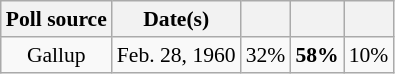<table class="wikitable" style="font-size:90%;text-align:center;">
<tr>
<th>Poll source</th>
<th>Date(s)</th>
<th></th>
<th></th>
<th></th>
</tr>
<tr>
<td>Gallup</td>
<td>Feb. 28, 1960</td>
<td>32%</td>
<td><strong>58%</strong></td>
<td>10%</td>
</tr>
</table>
